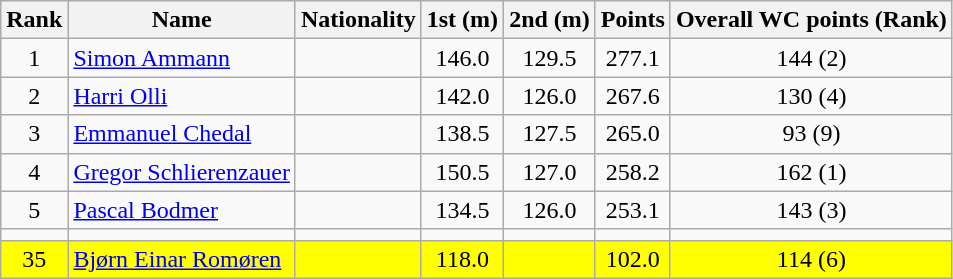<table class="wikitable">
<tr>
<th align=Center>Rank</th>
<th>Name</th>
<th>Nationality</th>
<th align=Center>1st (m)</th>
<th>2nd (m)</th>
<th>Points</th>
<th>Overall WC points (Rank)</th>
</tr>
<tr>
<td align=center>1</td>
<td align=left><a href='#'>Simon Ammann</a></td>
<td align=left></td>
<td align=center>146.0</td>
<td align=center>129.5</td>
<td align=center>277.1</td>
<td align=center>144 (2)</td>
</tr>
<tr>
<td align=center>2</td>
<td align=left><a href='#'>Harri Olli</a></td>
<td align=left></td>
<td align=center>142.0</td>
<td align=center>126.0</td>
<td align=center>267.6</td>
<td align=center>130 (4)</td>
</tr>
<tr>
<td align=center>3</td>
<td align=left><a href='#'>Emmanuel Chedal</a></td>
<td align=left></td>
<td align=center>138.5</td>
<td align=center>127.5</td>
<td align=center>265.0</td>
<td align=center>93 (9)</td>
</tr>
<tr>
<td align=center>4</td>
<td align=left><a href='#'>Gregor Schlierenzauer</a></td>
<td align=left></td>
<td align=center>150.5</td>
<td align=center>127.0</td>
<td align=center>258.2</td>
<td align=center>162 (1)</td>
</tr>
<tr>
<td align=center>5</td>
<td align=left><a href='#'>Pascal Bodmer</a></td>
<td align=left></td>
<td align=center>134.5</td>
<td align=center>126.0</td>
<td align=center>253.1</td>
<td align=center>143 (3)</td>
</tr>
<tr>
<td align=center></td>
<td align=left></td>
<td align=left></td>
<td align=center></td>
<td align=center></td>
<td align=center></td>
<td align=center></td>
</tr>
<tr style="background:#FFFF00;">
<td align=center>35</td>
<td align=left><a href='#'>Bjørn Einar Romøren</a></td>
<td align=left></td>
<td align=center>118.0</td>
<td align=center></td>
<td align=center>102.0</td>
<td align=center>114 (6)</td>
</tr>
</table>
